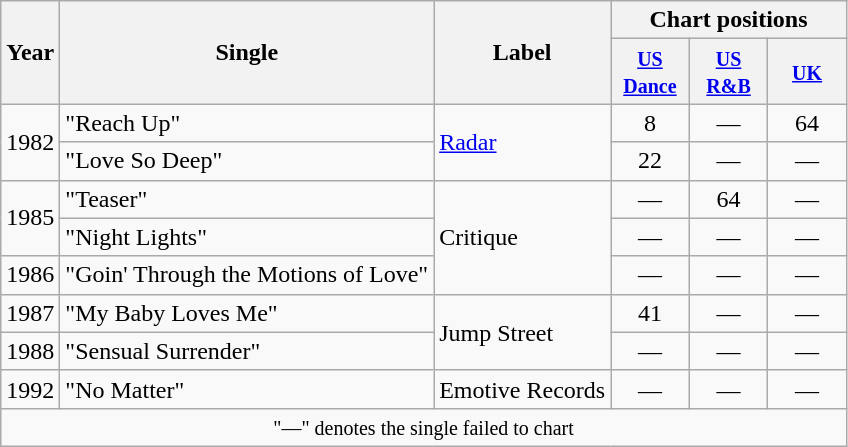<table class="wikitable">
<tr>
<th rowspan="2">Year</th>
<th rowspan="2">Single</th>
<th rowspan="2">Label</th>
<th colspan="4">Chart positions</th>
</tr>
<tr>
<th width="45"><small><a href='#'>US Dance</a></small><br></th>
<th width="45"><small><a href='#'>US R&B</a></small><br></th>
<th width="45"><small><a href='#'>UK</a></small><br></th>
</tr>
<tr>
<td rowspan="2">1982</td>
<td>"Reach Up"</td>
<td rowspan="2"><a href='#'>Radar</a></td>
<td align=center>8</td>
<td align=center>―</td>
<td align=center>64</td>
</tr>
<tr>
<td>"Love So Deep"</td>
<td align=center>22</td>
<td align=center>―</td>
<td align=center>―</td>
</tr>
<tr>
<td rowspan="2">1985</td>
<td>"Teaser"</td>
<td rowspan="3">Critique</td>
<td align=center>―</td>
<td align=center>64</td>
<td align=center>―</td>
</tr>
<tr>
<td>"Night Lights"</td>
<td align=center>―</td>
<td align=center>―</td>
<td align=center>―</td>
</tr>
<tr>
<td>1986</td>
<td>"Goin' Through the Motions of Love"</td>
<td align=center>—</td>
<td align=center>―</td>
<td align=center>―</td>
</tr>
<tr>
<td>1987</td>
<td>"My Baby Loves Me"</td>
<td rowspan="2">Jump Street</td>
<td align=center>41</td>
<td align=center>―</td>
<td align=center>―</td>
</tr>
<tr>
<td>1988</td>
<td>"Sensual Surrender"</td>
<td align=center>―</td>
<td align=center>―</td>
<td align=center>―</td>
</tr>
<tr>
<td>1992</td>
<td>"No Matter"</td>
<td>Emotive Records</td>
<td align=center>―</td>
<td align=center>―</td>
<td align=center>―</td>
</tr>
<tr>
<td style="text-align:center;" colspan="6"><small>"—" denotes the single failed to chart</small></td>
</tr>
</table>
